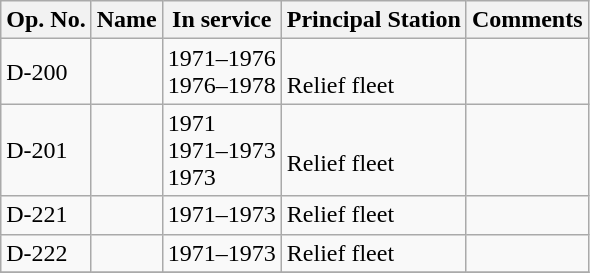<table class="wikitable">
<tr>
<th>Op. No.</th>
<th>Name</th>
<th>In service </th>
<th>Principal Station</th>
<th>Comments</th>
</tr>
<tr>
<td>D-200</td>
<td></td>
<td>1971–1976<br>1976–1978</td>
<td><br>Relief fleet</td>
<td></td>
</tr>
<tr>
<td>D-201</td>
<td></td>
<td>1971<br>1971–1973<br>1973</td>
<td><br>Relief fleet<br></td>
<td></td>
</tr>
<tr>
<td>D-221</td>
<td></td>
<td>1971–1973</td>
<td>Relief fleet</td>
<td></td>
</tr>
<tr>
<td>D-222</td>
<td></td>
<td>1971–1973</td>
<td>Relief fleet</td>
<td></td>
</tr>
<tr>
</tr>
</table>
